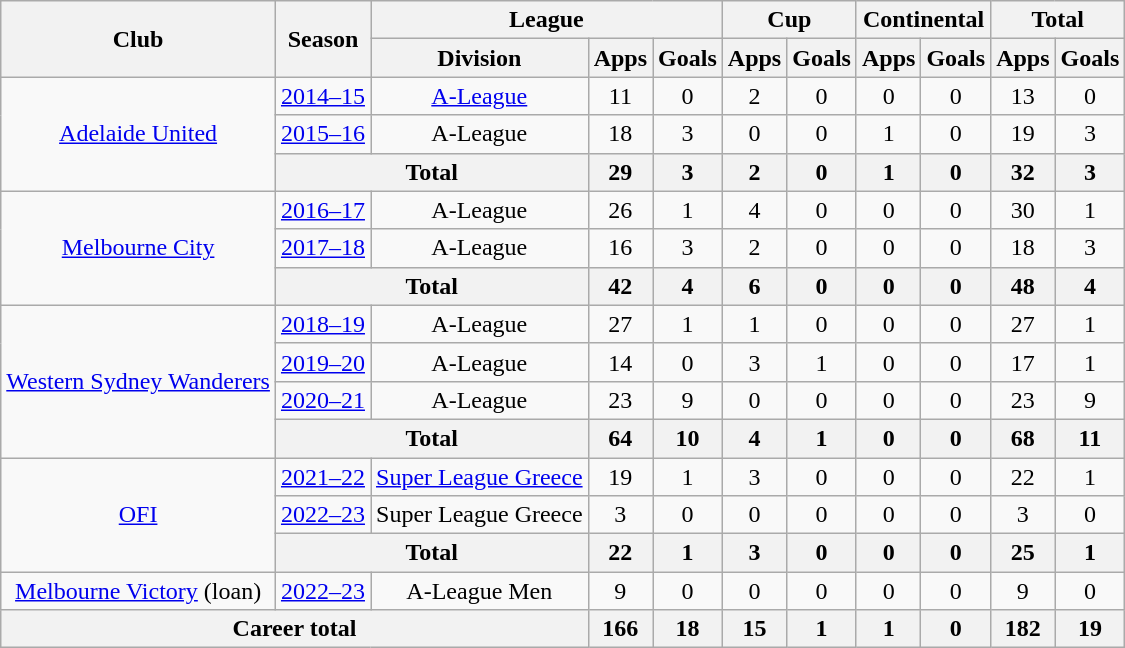<table class="wikitable" style="text-align: center;">
<tr>
<th rowspan="2">Club</th>
<th rowspan="2">Season</th>
<th colspan="3">League</th>
<th colspan="2">Cup</th>
<th colspan="2">Continental</th>
<th colspan="2">Total</th>
</tr>
<tr>
<th>Division</th>
<th>Apps</th>
<th>Goals</th>
<th>Apps</th>
<th>Goals</th>
<th>Apps</th>
<th>Goals</th>
<th>Apps</th>
<th>Goals</th>
</tr>
<tr>
<td rowspan="3"><a href='#'>Adelaide United</a></td>
<td><a href='#'>2014–15</a></td>
<td><a href='#'>A-League</a></td>
<td>11</td>
<td>0</td>
<td>2</td>
<td>0</td>
<td>0</td>
<td>0</td>
<td>13</td>
<td>0</td>
</tr>
<tr>
<td><a href='#'>2015–16</a></td>
<td>A-League</td>
<td>18</td>
<td>3</td>
<td>0</td>
<td>0</td>
<td>1</td>
<td>0</td>
<td>19</td>
<td>3</td>
</tr>
<tr>
<th colspan=2>Total</th>
<th>29</th>
<th>3</th>
<th>2</th>
<th>0</th>
<th>1</th>
<th>0</th>
<th>32</th>
<th>3</th>
</tr>
<tr>
<td rowspan="3"><a href='#'>Melbourne City</a></td>
<td><a href='#'>2016–17</a></td>
<td>A-League</td>
<td>26</td>
<td>1</td>
<td>4</td>
<td>0</td>
<td>0</td>
<td>0</td>
<td>30</td>
<td>1</td>
</tr>
<tr>
<td><a href='#'>2017–18</a></td>
<td>A-League</td>
<td>16</td>
<td>3</td>
<td>2</td>
<td>0</td>
<td>0</td>
<td>0</td>
<td>18</td>
<td>3</td>
</tr>
<tr>
<th colspan=2>Total</th>
<th>42</th>
<th>4</th>
<th>6</th>
<th>0</th>
<th>0</th>
<th>0</th>
<th>48</th>
<th>4</th>
</tr>
<tr>
<td rowspan="4"><a href='#'>Western Sydney Wanderers</a></td>
<td><a href='#'>2018–19</a></td>
<td>A-League</td>
<td>27</td>
<td>1</td>
<td>1</td>
<td>0</td>
<td>0</td>
<td>0</td>
<td>27</td>
<td>1</td>
</tr>
<tr>
<td><a href='#'>2019–20</a></td>
<td>A-League</td>
<td>14</td>
<td>0</td>
<td>3</td>
<td>1</td>
<td>0</td>
<td>0</td>
<td>17</td>
<td>1</td>
</tr>
<tr>
<td><a href='#'>2020–21</a></td>
<td>A-League</td>
<td>23</td>
<td>9</td>
<td>0</td>
<td>0</td>
<td>0</td>
<td>0</td>
<td>23</td>
<td>9</td>
</tr>
<tr>
<th colspan=2>Total</th>
<th>64</th>
<th>10</th>
<th>4</th>
<th>1</th>
<th>0</th>
<th>0</th>
<th>68</th>
<th>11</th>
</tr>
<tr>
<td rowspan="3"><a href='#'>OFI</a></td>
<td><a href='#'>2021–22</a></td>
<td><a href='#'>Super League Greece</a></td>
<td>19</td>
<td>1</td>
<td>3</td>
<td>0</td>
<td>0</td>
<td>0</td>
<td>22</td>
<td>1</td>
</tr>
<tr>
<td><a href='#'>2022–23</a></td>
<td>Super League Greece</td>
<td>3</td>
<td>0</td>
<td>0</td>
<td>0</td>
<td>0</td>
<td>0</td>
<td>3</td>
<td>0</td>
</tr>
<tr>
<th colspan=2>Total</th>
<th>22</th>
<th>1</th>
<th>3</th>
<th>0</th>
<th>0</th>
<th>0</th>
<th>25</th>
<th>1</th>
</tr>
<tr>
<td><a href='#'>Melbourne Victory</a> (loan)</td>
<td><a href='#'>2022–23</a></td>
<td>A-League Men</td>
<td>9</td>
<td>0</td>
<td>0</td>
<td>0</td>
<td>0</td>
<td>0</td>
<td>9</td>
<td>0</td>
</tr>
<tr>
<th colspan="3">Career total</th>
<th>166</th>
<th>18</th>
<th>15</th>
<th>1</th>
<th>1</th>
<th>0</th>
<th>182</th>
<th>19</th>
</tr>
</table>
